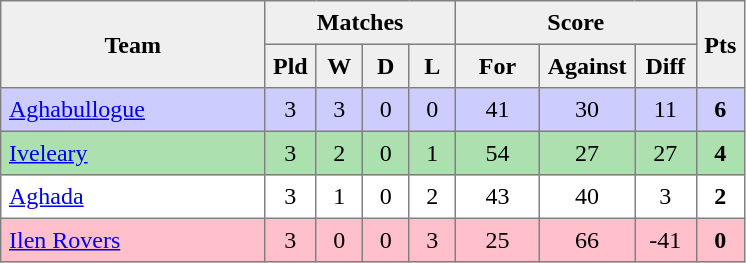<table style=border-collapse:collapse border=1 cellspacing=0 cellpadding=5>
<tr align=center bgcolor=#efefef>
<th rowspan=2 width=165>Team</th>
<th colspan=4>Matches</th>
<th colspan=3>Score</th>
<th rowspan=2width=20>Pts</th>
</tr>
<tr align=center bgcolor=#efefef>
<th width=20>Pld</th>
<th width=20>W</th>
<th width=20>D</th>
<th width=20>L</th>
<th width=45>For</th>
<th width=45>Against</th>
<th width=30>Diff</th>
</tr>
<tr align=center style="background:#ccccff;">
<td style="text-align:left;"><a href='#'>Aghabullogue</a></td>
<td>3</td>
<td>3</td>
<td>0</td>
<td>0</td>
<td>41</td>
<td>30</td>
<td>11</td>
<td><strong>6</strong></td>
</tr>
<tr align=center style="background:#ACE1AF;">
<td style="text-align:left;"><a href='#'>Iveleary</a></td>
<td>3</td>
<td>2</td>
<td>0</td>
<td>1</td>
<td>54</td>
<td>27</td>
<td>27</td>
<td><strong>4</strong></td>
</tr>
<tr align=center>
<td style="text-align:left;"><a href='#'>Aghada</a></td>
<td>3</td>
<td>1</td>
<td>0</td>
<td>2</td>
<td>43</td>
<td>40</td>
<td>3</td>
<td><strong>2</strong></td>
</tr>
<tr align=center style="background:#FFC0CB;">
<td style="text-align:left;"><a href='#'>Ilen Rovers</a></td>
<td>3</td>
<td>0</td>
<td>0</td>
<td>3</td>
<td>25</td>
<td>66</td>
<td>-41</td>
<td><strong>0</strong></td>
</tr>
</table>
